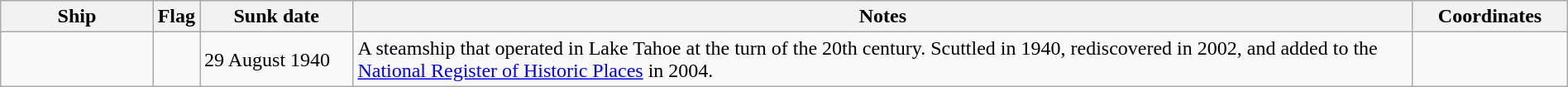<table class=wikitable | style = "width:100%">
<tr>
<th style="width:10%">Ship</th>
<th>Flag</th>
<th style="width:10%">Sunk date</th>
<th style="width:70%">Notes</th>
<th style="width:10%">Coordinates</th>
</tr>
<tr>
<td></td>
<td></td>
<td>29 August 1940</td>
<td>A steamship that operated in Lake Tahoe at the turn of the 20th century.  Scuttled in 1940, rediscovered in 2002, and added to the <a href='#'>National Register of Historic Places</a> in 2004.</td>
<td></td>
</tr>
</table>
